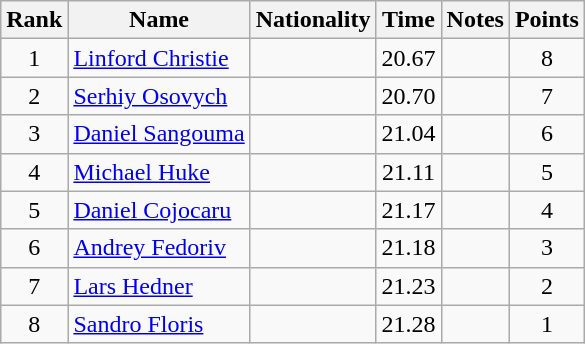<table class="wikitable sortable" style="text-align:center">
<tr>
<th>Rank</th>
<th>Name</th>
<th>Nationality</th>
<th>Time</th>
<th>Notes</th>
<th>Points</th>
</tr>
<tr>
<td>1</td>
<td align=left><a href='#'>Linford Christie</a></td>
<td align=left></td>
<td>20.67</td>
<td></td>
<td>8</td>
</tr>
<tr>
<td>2</td>
<td align=left><a href='#'>Serhiy Osovych</a></td>
<td align=left></td>
<td>20.70</td>
<td></td>
<td>7</td>
</tr>
<tr>
<td>3</td>
<td align=left><a href='#'>Daniel Sangouma</a></td>
<td align=left></td>
<td>21.04</td>
<td></td>
<td>6</td>
</tr>
<tr>
<td>4</td>
<td align=left><a href='#'>Michael Huke</a></td>
<td align=left></td>
<td>21.11</td>
<td></td>
<td>5</td>
</tr>
<tr>
<td>5</td>
<td align=left><a href='#'>Daniel Cojocaru</a></td>
<td align=left></td>
<td>21.17</td>
<td></td>
<td>4</td>
</tr>
<tr>
<td>6</td>
<td align=left><a href='#'>Andrey Fedoriv</a></td>
<td align=left></td>
<td>21.18</td>
<td></td>
<td>3</td>
</tr>
<tr>
<td>7</td>
<td align=left><a href='#'>Lars Hedner</a></td>
<td align=left></td>
<td>21.23</td>
<td></td>
<td>2</td>
</tr>
<tr>
<td>8</td>
<td align=left><a href='#'>Sandro Floris</a></td>
<td align=left></td>
<td>21.28</td>
<td></td>
<td>1</td>
</tr>
</table>
